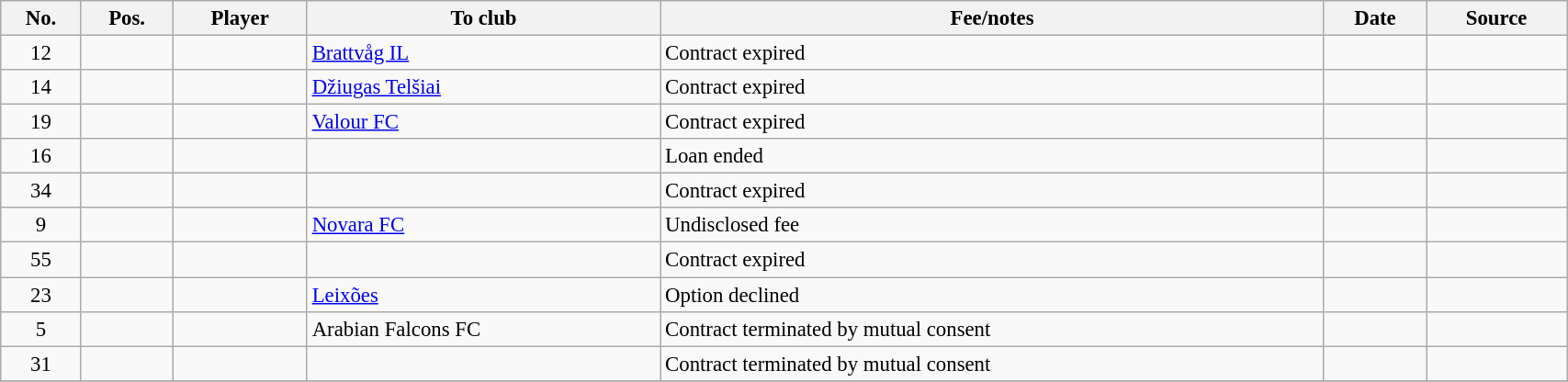<table class="wikitable sortable" style="width:90%; font-size:95%;">
<tr>
<th>No.</th>
<th>Pos.</th>
<th>Player</th>
<th>To club</th>
<th>Fee/notes</th>
<th>Date</th>
<th>Source</th>
</tr>
<tr>
<td align=center>12</td>
<td align=center></td>
<td></td>
<td> <a href='#'>Brattvåg IL</a></td>
<td>Contract expired</td>
<td></td>
<td></td>
</tr>
<tr>
<td align=center>14</td>
<td align=center></td>
<td></td>
<td> <a href='#'>Džiugas Telšiai</a></td>
<td>Contract expired</td>
<td></td>
<td></td>
</tr>
<tr>
<td align=center>19</td>
<td align=center></td>
<td></td>
<td> <a href='#'>Valour FC</a></td>
<td>Contract expired</td>
<td></td>
<td></td>
</tr>
<tr>
<td align=center>16</td>
<td align=center></td>
<td></td>
<td></td>
<td>Loan ended</td>
<td></td>
<td></td>
</tr>
<tr>
<td align=center>34</td>
<td align=center></td>
<td></td>
<td></td>
<td>Contract expired</td>
<td></td>
<td></td>
</tr>
<tr>
<td align=center>9</td>
<td align=center></td>
<td></td>
<td> <a href='#'>Novara FC</a></td>
<td>Undisclosed fee</td>
<td></td>
<td></td>
</tr>
<tr>
<td align=center>55</td>
<td align=center></td>
<td></td>
<td></td>
<td>Contract expired</td>
<td></td>
<td></td>
</tr>
<tr>
<td align=center>23</td>
<td align=center></td>
<td></td>
<td> <a href='#'>Leixões</a></td>
<td>Option declined</td>
<td></td>
<td></td>
</tr>
<tr>
<td align=center>5</td>
<td align=center></td>
<td></td>
<td> Arabian Falcons FC</td>
<td>Contract terminated by mutual consent</td>
<td></td>
<td></td>
</tr>
<tr>
<td align=center>31</td>
<td align=center></td>
<td></td>
<td></td>
<td>Contract terminated by mutual consent</td>
<td></td>
<td></td>
</tr>
<tr>
</tr>
</table>
